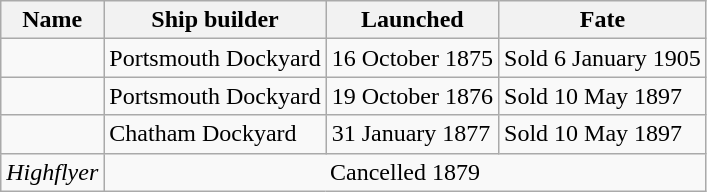<table class="wikitable" style="text-align:left">
<tr>
<th>Name</th>
<th>Ship builder</th>
<th>Launched</th>
<th>Fate</th>
</tr>
<tr>
<td></td>
<td>Portsmouth Dockyard</td>
<td>16 October 1875</td>
<td>Sold 6 January 1905</td>
</tr>
<tr>
<td></td>
<td>Portsmouth Dockyard</td>
<td>19 October 1876</td>
<td>Sold 10 May 1897</td>
</tr>
<tr>
<td></td>
<td>Chatham Dockyard</td>
<td>31 January 1877</td>
<td>Sold 10 May 1897</td>
</tr>
<tr>
<td><em>Highflyer</em></td>
<td colspan=3 align=center>Cancelled 1879</td>
</tr>
</table>
